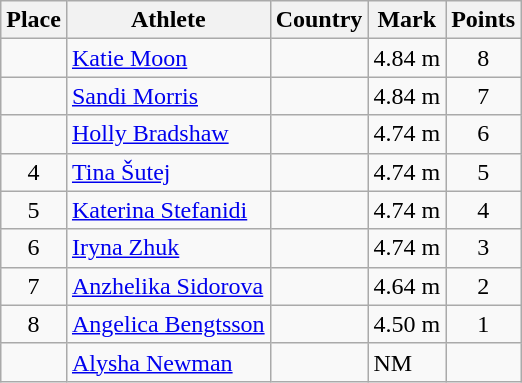<table class="wikitable">
<tr>
<th>Place</th>
<th>Athlete</th>
<th>Country</th>
<th>Mark</th>
<th>Points</th>
</tr>
<tr>
<td align=center></td>
<td><a href='#'>Katie Moon</a></td>
<td></td>
<td>4.84 m</td>
<td align=center>8</td>
</tr>
<tr>
<td align=center></td>
<td><a href='#'>Sandi Morris</a></td>
<td></td>
<td>4.84 m</td>
<td align=center>7</td>
</tr>
<tr>
<td align=center></td>
<td><a href='#'>Holly Bradshaw</a></td>
<td></td>
<td>4.74 m</td>
<td align=center>6</td>
</tr>
<tr>
<td align=center>4</td>
<td><a href='#'>Tina Šutej</a></td>
<td></td>
<td>4.74 m</td>
<td align=center>5</td>
</tr>
<tr>
<td align=center>5</td>
<td><a href='#'>Katerina Stefanidi</a></td>
<td></td>
<td>4.74 m</td>
<td align=center>4</td>
</tr>
<tr>
<td align=center>6</td>
<td><a href='#'>Iryna Zhuk</a></td>
<td></td>
<td>4.74 m</td>
<td align=center>3</td>
</tr>
<tr>
<td align=center>7</td>
<td><a href='#'>Anzhelika Sidorova</a></td>
<td></td>
<td>4.64 m</td>
<td align=center>2</td>
</tr>
<tr>
<td align=center>8</td>
<td><a href='#'>Angelica Bengtsson</a></td>
<td></td>
<td>4.50 m</td>
<td align=center>1</td>
</tr>
<tr>
<td align=center></td>
<td><a href='#'>Alysha Newman</a></td>
<td></td>
<td>NM</td>
<td align=center></td>
</tr>
</table>
